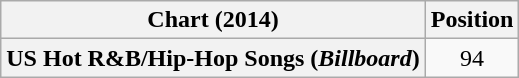<table class="wikitable plainrowheaders" style="text-align:center;">
<tr>
<th>Chart (2014)</th>
<th>Position</th>
</tr>
<tr>
<th scope="row">US Hot R&B/Hip-Hop Songs (<em>Billboard</em>)</th>
<td>94</td>
</tr>
</table>
